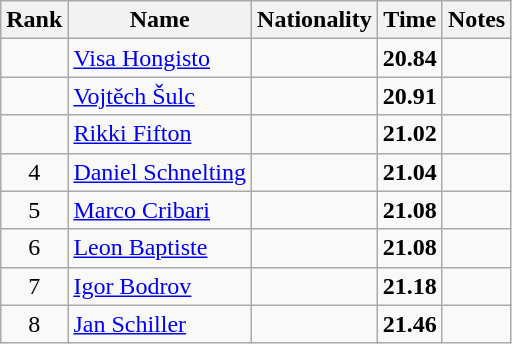<table class="wikitable sortable" style="text-align:center">
<tr>
<th>Rank</th>
<th>Name</th>
<th>Nationality</th>
<th>Time</th>
<th>Notes</th>
</tr>
<tr>
<td></td>
<td align=left><a href='#'>Visa Hongisto</a></td>
<td align=left></td>
<td><strong>20.84</strong></td>
<td></td>
</tr>
<tr>
<td></td>
<td align=left><a href='#'>Vojtěch Šulc</a></td>
<td align=left></td>
<td><strong>20.91</strong></td>
<td></td>
</tr>
<tr>
<td></td>
<td align=left><a href='#'>Rikki Fifton</a></td>
<td align=left></td>
<td><strong>21.02</strong></td>
<td></td>
</tr>
<tr>
<td>4</td>
<td align=left><a href='#'>Daniel Schnelting</a></td>
<td align=left></td>
<td><strong>21.04</strong></td>
<td></td>
</tr>
<tr>
<td>5</td>
<td align=left><a href='#'>Marco Cribari</a></td>
<td align=left></td>
<td><strong>21.08</strong></td>
<td></td>
</tr>
<tr>
<td>6</td>
<td align=left><a href='#'>Leon Baptiste</a></td>
<td align=left></td>
<td><strong>21.08</strong></td>
<td></td>
</tr>
<tr>
<td>7</td>
<td align=left><a href='#'>Igor Bodrov</a></td>
<td align=left></td>
<td><strong>21.18</strong></td>
<td></td>
</tr>
<tr>
<td>8</td>
<td align=left><a href='#'>Jan Schiller</a></td>
<td align=left></td>
<td><strong>21.46</strong></td>
<td></td>
</tr>
</table>
